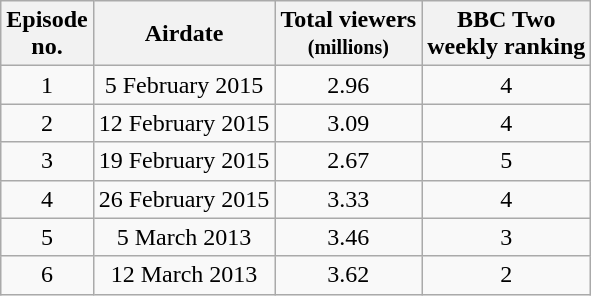<table class="wikitable" style="text-align:center;">
<tr>
<th>Episode<br>no.</th>
<th>Airdate</th>
<th>Total viewers<br><small>(millions)</small></th>
<th>BBC Two<br>weekly ranking</th>
</tr>
<tr>
<td>1</td>
<td>5 February 2015</td>
<td>2.96</td>
<td>4</td>
</tr>
<tr>
<td>2</td>
<td>12 February 2015</td>
<td>3.09</td>
<td>4</td>
</tr>
<tr>
<td>3</td>
<td>19 February 2015</td>
<td>2.67</td>
<td>5</td>
</tr>
<tr>
<td>4</td>
<td>26 February 2015</td>
<td>3.33</td>
<td>4</td>
</tr>
<tr>
<td>5</td>
<td>5 March 2013</td>
<td>3.46</td>
<td>3</td>
</tr>
<tr>
<td>6</td>
<td>12 March 2013</td>
<td>3.62</td>
<td>2</td>
</tr>
</table>
